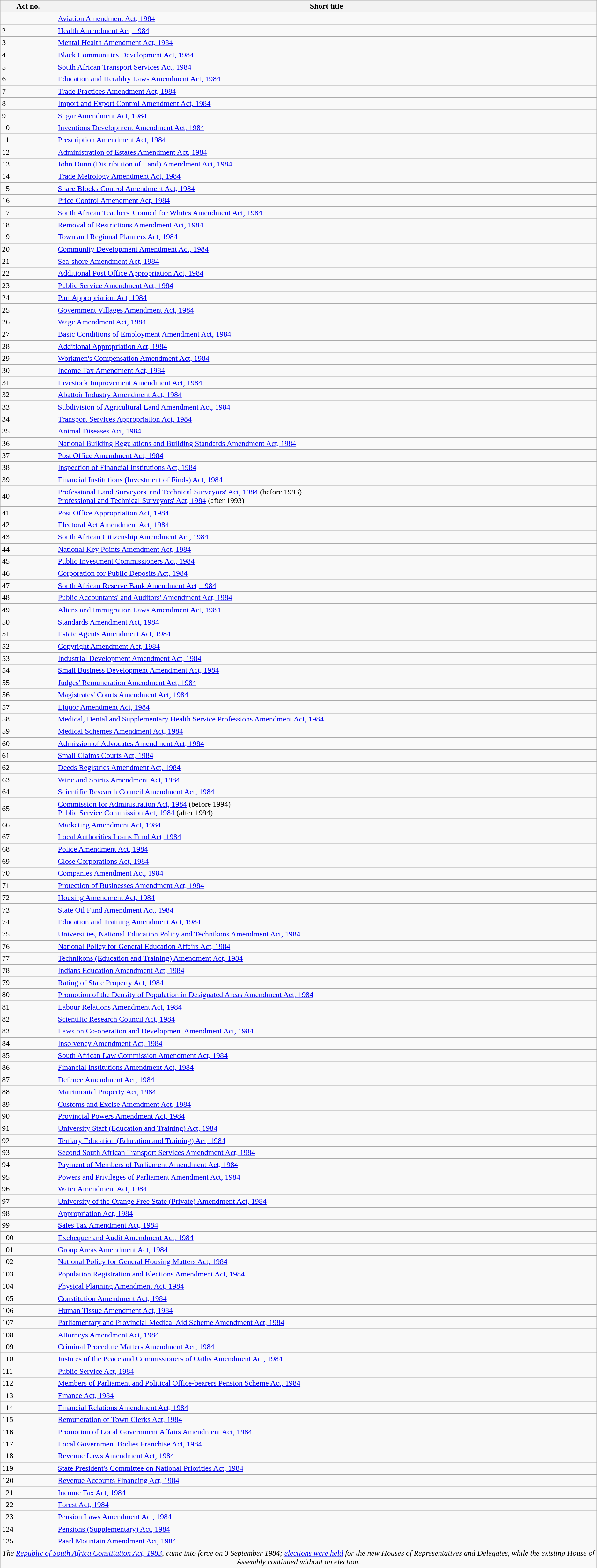<table class="wikitable sortable">
<tr>
<th>Act no.</th>
<th>Short title</th>
</tr>
<tr>
<td>1</td>
<td><a href='#'>Aviation Amendment Act, 1984</a></td>
</tr>
<tr>
<td>2</td>
<td><a href='#'>Health Amendment Act, 1984</a></td>
</tr>
<tr>
<td>3</td>
<td><a href='#'>Mental Health Amendment Act, 1984</a></td>
</tr>
<tr>
<td>4</td>
<td><a href='#'>Black Communities Development Act, 1984</a></td>
</tr>
<tr>
<td>5</td>
<td><a href='#'>South African Transport Services Act, 1984</a></td>
</tr>
<tr>
<td>6</td>
<td><a href='#'>Education and Heraldry Laws Amendment Act, 1984</a></td>
</tr>
<tr>
<td>7</td>
<td><a href='#'>Trade Practices Amendment Act, 1984</a></td>
</tr>
<tr>
<td>8</td>
<td><a href='#'>Import and Export Control Amendment Act, 1984</a></td>
</tr>
<tr>
<td>9</td>
<td><a href='#'>Sugar Amendment Act, 1984</a></td>
</tr>
<tr>
<td>10</td>
<td><a href='#'>Inventions Development Amendment Act, 1984</a></td>
</tr>
<tr>
<td>11</td>
<td><a href='#'>Prescription Amendment Act, 1984</a></td>
</tr>
<tr>
<td>12</td>
<td><a href='#'>Administration of Estates Amendment Act, 1984</a></td>
</tr>
<tr>
<td>13</td>
<td><a href='#'>John Dunn (Distribution of Land) Amendment Act, 1984</a></td>
</tr>
<tr>
<td>14</td>
<td><a href='#'>Trade Metrology Amendment Act, 1984</a></td>
</tr>
<tr>
<td>15</td>
<td><a href='#'>Share Blocks Control Amendment Act, 1984</a></td>
</tr>
<tr>
<td>16</td>
<td><a href='#'>Price Control Amendment Act, 1984</a></td>
</tr>
<tr>
<td>17</td>
<td><a href='#'>South African Teachers' Council for Whites Amendment Act, 1984</a></td>
</tr>
<tr>
<td>18</td>
<td><a href='#'>Removal of Restrictions Amendment Act, 1984</a></td>
</tr>
<tr>
<td>19</td>
<td><a href='#'>Town and Regional Planners Act, 1984</a></td>
</tr>
<tr>
<td>20</td>
<td><a href='#'>Community Development Amendment Act, 1984</a></td>
</tr>
<tr>
<td>21</td>
<td><a href='#'>Sea-shore Amendment Act, 1984</a></td>
</tr>
<tr>
<td>22</td>
<td><a href='#'>Additional Post Office Appropriation Act, 1984</a></td>
</tr>
<tr>
<td>23</td>
<td><a href='#'>Public Service Amendment Act, 1984</a></td>
</tr>
<tr>
<td>24</td>
<td><a href='#'>Part Appropriation Act, 1984</a></td>
</tr>
<tr>
<td>25</td>
<td><a href='#'>Government Villages Amendment Act, 1984</a></td>
</tr>
<tr>
<td>26</td>
<td><a href='#'>Wage Amendment Act, 1984</a></td>
</tr>
<tr>
<td>27</td>
<td><a href='#'>Basic Conditions of Employment Amendment Act, 1984</a></td>
</tr>
<tr>
<td>28</td>
<td><a href='#'>Additional Appropriation Act, 1984</a></td>
</tr>
<tr>
<td>29</td>
<td><a href='#'>Workmen's Compensation Amendment Act, 1984</a></td>
</tr>
<tr>
<td>30</td>
<td><a href='#'>Income Tax Amendment Act, 1984</a></td>
</tr>
<tr>
<td>31</td>
<td><a href='#'>Livestock Improvement Amendment Act, 1984</a></td>
</tr>
<tr>
<td>32</td>
<td><a href='#'>Abattoir Industry Amendment Act, 1984</a></td>
</tr>
<tr>
<td>33</td>
<td><a href='#'>Subdivision of Agricultural Land Amendment Act, 1984</a></td>
</tr>
<tr>
<td>34</td>
<td><a href='#'>Transport Services Appropriation Act, 1984</a></td>
</tr>
<tr>
<td>35</td>
<td><a href='#'>Animal Diseases Act, 1984</a></td>
</tr>
<tr>
<td>36</td>
<td><a href='#'>National Building Regulations and Building Standards Amendment Act, 1984</a></td>
</tr>
<tr>
<td>37</td>
<td><a href='#'>Post Office Amendment Act, 1984</a></td>
</tr>
<tr>
<td>38</td>
<td><a href='#'>Inspection of Financial Institutions Act, 1984</a></td>
</tr>
<tr>
<td>39</td>
<td><a href='#'>Financial Institutions (Investment of Finds) Act, 1984</a></td>
</tr>
<tr>
<td>40</td>
<td><a href='#'>Professional Land Surveyors' and Technical Surveyors' Act, 1984</a> (before 1993) <br><a href='#'>Professional and Technical Surveyors' Act, 1984</a> (after 1993)</td>
</tr>
<tr>
<td>41</td>
<td><a href='#'>Post Office Appropriation Act, 1984</a></td>
</tr>
<tr>
<td>42</td>
<td><a href='#'>Electoral Act Amendment Act, 1984</a></td>
</tr>
<tr>
<td>43</td>
<td><a href='#'>South African Citizenship Amendment Act, 1984</a></td>
</tr>
<tr>
<td>44</td>
<td><a href='#'>National Key Points Amendment Act, 1984</a></td>
</tr>
<tr>
<td>45</td>
<td><a href='#'>Public Investment Commissioners Act, 1984</a></td>
</tr>
<tr>
<td>46</td>
<td><a href='#'>Corporation for Public Deposits Act, 1984</a></td>
</tr>
<tr>
<td>47</td>
<td><a href='#'>South African Reserve Bank Amendment Act, 1984</a></td>
</tr>
<tr>
<td>48</td>
<td><a href='#'>Public Accountants' and Auditors' Amendment Act, 1984</a></td>
</tr>
<tr>
<td>49</td>
<td><a href='#'>Aliens and Immigration Laws Amendment Act, 1984</a></td>
</tr>
<tr>
<td>50</td>
<td><a href='#'>Standards Amendment Act, 1984</a></td>
</tr>
<tr>
<td>51</td>
<td><a href='#'>Estate Agents Amendment Act, 1984</a></td>
</tr>
<tr>
<td>52</td>
<td><a href='#'>Copyright Amendment Act, 1984</a></td>
</tr>
<tr>
<td>53</td>
<td><a href='#'>Industrial Development Amendment Act, 1984</a></td>
</tr>
<tr>
<td>54</td>
<td><a href='#'>Small Business Development Amendment Act, 1984</a></td>
</tr>
<tr>
<td>55</td>
<td><a href='#'>Judges' Remuneration Amendment Act, 1984</a></td>
</tr>
<tr>
<td>56</td>
<td><a href='#'>Magistrates' Courts Amendment Act, 1984</a></td>
</tr>
<tr>
<td>57</td>
<td><a href='#'>Liquor Amendment Act, 1984</a></td>
</tr>
<tr>
<td>58</td>
<td><a href='#'>Medical, Dental and Supplementary Health Service Professions Amendment Act, 1984</a></td>
</tr>
<tr>
<td>59</td>
<td><a href='#'>Medical Schemes Amendment Act, 1984</a></td>
</tr>
<tr>
<td>60</td>
<td><a href='#'>Admission of Advocates Amendment Act, 1984</a></td>
</tr>
<tr>
<td>61</td>
<td><a href='#'>Small Claims Courts Act, 1984</a></td>
</tr>
<tr>
<td>62</td>
<td><a href='#'>Deeds Registries Amendment Act, 1984</a></td>
</tr>
<tr>
<td>63</td>
<td><a href='#'>Wine and Spirits Amendment Act, 1984</a></td>
</tr>
<tr>
<td>64</td>
<td><a href='#'>Scientific Research Council Amendment Act, 1984</a></td>
</tr>
<tr>
<td>65</td>
<td><a href='#'>Commission for Administration Act, 1984</a> (before 1994) <br><a href='#'>Public Service Commission Act, 1984</a> (after 1994)</td>
</tr>
<tr>
<td>66</td>
<td><a href='#'>Marketing Amendment Act, 1984</a></td>
</tr>
<tr>
<td>67</td>
<td><a href='#'>Local Authorities Loans Fund Act, 1984</a></td>
</tr>
<tr>
<td>68</td>
<td><a href='#'>Police Amendment Act, 1984</a></td>
</tr>
<tr>
<td>69</td>
<td><a href='#'>Close Corporations Act, 1984</a></td>
</tr>
<tr>
<td>70</td>
<td><a href='#'>Companies Amendment Act, 1984</a></td>
</tr>
<tr>
<td>71</td>
<td><a href='#'>Protection of Businesses Amendment Act, 1984</a></td>
</tr>
<tr>
<td>72</td>
<td><a href='#'>Housing Amendment Act, 1984</a></td>
</tr>
<tr>
<td>73</td>
<td><a href='#'>State Oil Fund Amendment Act, 1984</a></td>
</tr>
<tr>
<td>74</td>
<td><a href='#'>Education and Training Amendment Act, 1984</a></td>
</tr>
<tr>
<td>75</td>
<td><a href='#'>Universities, National Education Policy and Technikons Amendment Act, 1984</a></td>
</tr>
<tr>
<td>76</td>
<td><a href='#'>National Policy for General Education Affairs Act, 1984</a></td>
</tr>
<tr>
<td>77</td>
<td><a href='#'>Technikons (Education and Training) Amendment Act, 1984</a></td>
</tr>
<tr>
<td>78</td>
<td><a href='#'>Indians Education Amendment Act, 1984</a></td>
</tr>
<tr>
<td>79</td>
<td><a href='#'>Rating of State Property Act, 1984</a></td>
</tr>
<tr>
<td>80</td>
<td><a href='#'>Promotion of the Density of Population in Designated Areas Amendment Act, 1984</a></td>
</tr>
<tr>
<td>81</td>
<td><a href='#'>Labour Relations Amendment Act, 1984</a></td>
</tr>
<tr>
<td>82</td>
<td><a href='#'>Scientific Research Council Act, 1984</a></td>
</tr>
<tr>
<td>83</td>
<td><a href='#'>Laws on Co-operation and Development Amendment Act, 1984</a></td>
</tr>
<tr>
<td>84</td>
<td><a href='#'>Insolvency Amendment Act, 1984</a></td>
</tr>
<tr>
<td>85</td>
<td><a href='#'>South African Law Commission Amendment Act, 1984</a></td>
</tr>
<tr>
<td>86</td>
<td><a href='#'>Financial Institutions Amendment Act, 1984</a></td>
</tr>
<tr>
<td>87</td>
<td><a href='#'>Defence Amendment Act, 1984</a></td>
</tr>
<tr>
<td>88</td>
<td><a href='#'>Matrimonial Property Act, 1984</a></td>
</tr>
<tr>
<td>89</td>
<td><a href='#'>Customs and Excise Amendment Act, 1984</a></td>
</tr>
<tr>
<td>90</td>
<td><a href='#'>Provincial Powers Amendment Act, 1984</a></td>
</tr>
<tr>
<td>91</td>
<td><a href='#'>University Staff (Education and Training) Act, 1984</a></td>
</tr>
<tr>
<td>92</td>
<td><a href='#'>Tertiary Education (Education and Training) Act, 1984</a></td>
</tr>
<tr>
<td>93</td>
<td><a href='#'>Second South African Transport Services Amendment Act, 1984</a></td>
</tr>
<tr>
<td>94</td>
<td><a href='#'>Payment of Members of Parliament Amendment Act, 1984</a></td>
</tr>
<tr>
<td>95</td>
<td><a href='#'>Powers and Privileges of Parliament Amendment Act, 1984</a></td>
</tr>
<tr>
<td>96</td>
<td><a href='#'>Water Amendment Act, 1984</a></td>
</tr>
<tr>
<td>97</td>
<td><a href='#'>University of the Orange Free State (Private) Amendment Act, 1984</a></td>
</tr>
<tr>
<td>98</td>
<td><a href='#'>Appropriation Act, 1984</a></td>
</tr>
<tr>
<td>99</td>
<td><a href='#'>Sales Tax Amendment Act, 1984</a></td>
</tr>
<tr>
<td>100</td>
<td><a href='#'>Exchequer and Audit Amendment Act, 1984</a></td>
</tr>
<tr>
<td>101</td>
<td><a href='#'>Group Areas Amendment Act, 1984</a></td>
</tr>
<tr>
<td>102</td>
<td><a href='#'>National Policy for General Housing Matters Act, 1984</a></td>
</tr>
<tr>
<td>103</td>
<td><a href='#'>Population Registration and Elections Amendment Act, 1984</a></td>
</tr>
<tr>
<td>104</td>
<td><a href='#'>Physical Planning Amendment Act, 1984</a></td>
</tr>
<tr>
<td>105</td>
<td><a href='#'>Constitution Amendment Act, 1984</a></td>
</tr>
<tr>
<td>106</td>
<td><a href='#'>Human Tissue Amendment Act, 1984</a></td>
</tr>
<tr>
<td>107</td>
<td><a href='#'>Parliamentary and Provincial Medical Aid Scheme Amendment Act, 1984</a></td>
</tr>
<tr>
<td>108</td>
<td><a href='#'>Attorneys Amendment Act, 1984</a></td>
</tr>
<tr>
<td>109</td>
<td><a href='#'>Criminal Procedure Matters Amendment Act, 1984</a></td>
</tr>
<tr>
<td>110</td>
<td><a href='#'>Justices of the Peace and Commissioners of Oaths Amendment Act, 1984</a></td>
</tr>
<tr>
<td>111</td>
<td><a href='#'>Public Service Act, 1984</a></td>
</tr>
<tr>
<td>112</td>
<td><a href='#'>Members of Parliament and Political Office-bearers Pension Scheme Act, 1984</a></td>
</tr>
<tr>
<td>113</td>
<td><a href='#'>Finance Act, 1984</a></td>
</tr>
<tr>
<td>114</td>
<td><a href='#'>Financial Relations Amendment Act, 1984</a></td>
</tr>
<tr>
<td>115</td>
<td><a href='#'>Remuneration of Town Clerks Act, 1984</a></td>
</tr>
<tr>
<td>116</td>
<td><a href='#'>Promotion of Local Government Affairs Amendment Act, 1984</a></td>
</tr>
<tr>
<td>117</td>
<td><a href='#'>Local Government Bodies Franchise Act, 1984</a></td>
</tr>
<tr>
<td>118</td>
<td><a href='#'>Revenue Laws Amendment Act, 1984</a></td>
</tr>
<tr>
<td>119</td>
<td><a href='#'>State President's Committee on National Priorities Act, 1984</a></td>
</tr>
<tr>
<td>120</td>
<td><a href='#'>Revenue Accounts Financing Act, 1984</a></td>
</tr>
<tr>
<td>121</td>
<td><a href='#'>Income Tax Act, 1984</a></td>
</tr>
<tr>
<td>122</td>
<td><a href='#'>Forest Act, 1984</a></td>
</tr>
<tr>
<td>123</td>
<td><a href='#'>Pension Laws Amendment Act, 1984</a></td>
</tr>
<tr>
<td>124</td>
<td><a href='#'>Pensions (Supplementary) Act, 1984</a></td>
</tr>
<tr>
<td>125</td>
<td><a href='#'>Paarl Mountain Amendment Act, 1984</a></td>
</tr>
<tr>
<td colspan=2 align=center><em>The <a href='#'>Republic of South Africa Constitution Act, 1983</a>, came into force on 3 September 1984; <a href='#'>elections were held</a> for the new Houses of Representatives and Delegates, while the existing House of Assembly continued without an election.</em></td>
</tr>
</table>
